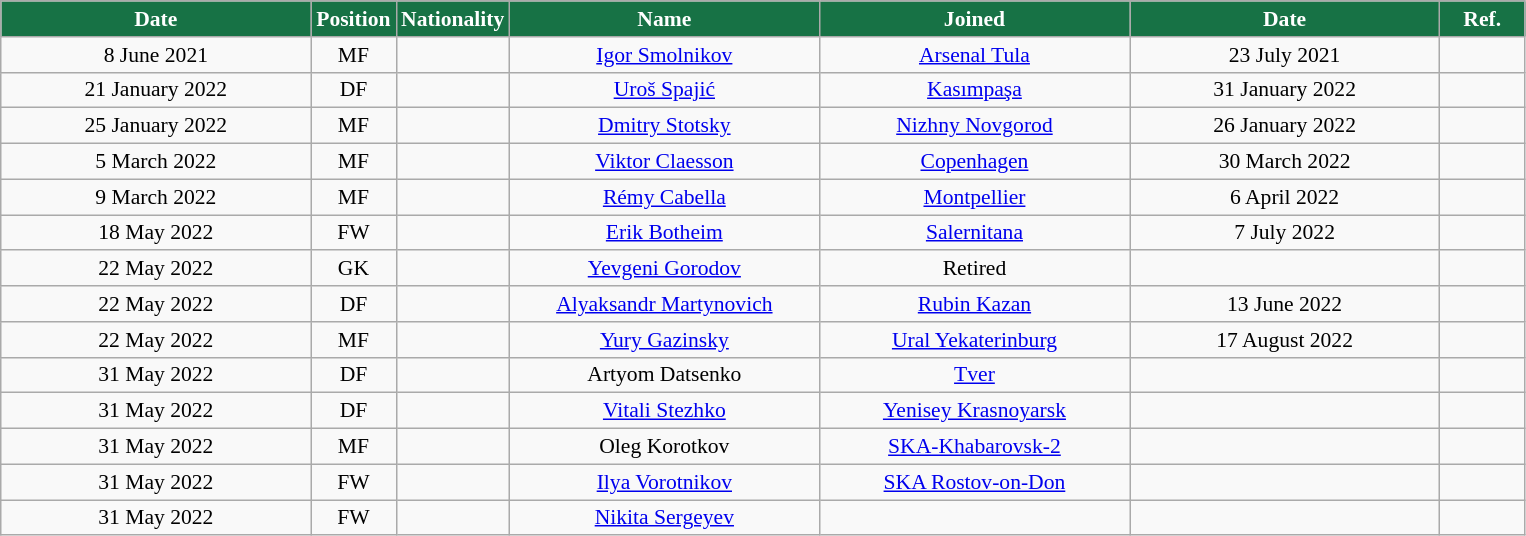<table class="wikitable"  style="text-align:center; font-size:90%; ">
<tr>
<th style="background:#177245; color:#FFFFFF; width:200px;">Date</th>
<th style="background:#177245; color:#FFFFFF; width:50px;">Position</th>
<th style="background:#177245; color:#FFFFFF; width:50px;">Nationality</th>
<th style="background:#177245; color:#FFFFFF; width:200px;">Name</th>
<th style="background:#177245; color:#FFFFFF; width:200px;">Joined</th>
<th style="background:#177245; color:#FFFFFF; width:200px;">Date</th>
<th style="background:#177245; color:#FFFFFF; width:50px;">Ref.</th>
</tr>
<tr>
<td>8 June 2021</td>
<td>MF</td>
<td></td>
<td><a href='#'>Igor Smolnikov</a></td>
<td><a href='#'>Arsenal Tula</a></td>
<td>23 July 2021</td>
<td></td>
</tr>
<tr>
<td>21 January 2022</td>
<td>DF</td>
<td></td>
<td><a href='#'>Uroš Spajić</a></td>
<td><a href='#'>Kasımpaşa</a></td>
<td>31 January 2022</td>
<td></td>
</tr>
<tr>
<td>25 January 2022</td>
<td>MF</td>
<td></td>
<td><a href='#'>Dmitry Stotsky</a></td>
<td><a href='#'>Nizhny Novgorod</a></td>
<td>26 January 2022</td>
<td></td>
</tr>
<tr>
<td>5 March 2022</td>
<td>MF</td>
<td></td>
<td><a href='#'>Viktor Claesson</a></td>
<td><a href='#'>Copenhagen</a></td>
<td>30 March 2022</td>
<td></td>
</tr>
<tr>
<td>9 March 2022</td>
<td>MF</td>
<td></td>
<td><a href='#'>Rémy Cabella</a></td>
<td><a href='#'>Montpellier</a></td>
<td>6 April 2022</td>
<td></td>
</tr>
<tr>
<td>18 May 2022</td>
<td>FW</td>
<td></td>
<td><a href='#'>Erik Botheim</a></td>
<td><a href='#'>Salernitana</a></td>
<td>7 July 2022</td>
<td></td>
</tr>
<tr>
<td>22 May 2022</td>
<td>GK</td>
<td></td>
<td><a href='#'>Yevgeni Gorodov</a></td>
<td>Retired</td>
<td></td>
<td></td>
</tr>
<tr>
<td>22 May 2022</td>
<td>DF</td>
<td></td>
<td><a href='#'>Alyaksandr Martynovich</a></td>
<td><a href='#'>Rubin Kazan</a></td>
<td>13 June 2022</td>
<td></td>
</tr>
<tr>
<td>22 May 2022</td>
<td>MF</td>
<td></td>
<td><a href='#'>Yury Gazinsky</a></td>
<td><a href='#'>Ural Yekaterinburg</a></td>
<td>17 August 2022</td>
<td></td>
</tr>
<tr>
<td>31 May 2022</td>
<td>DF</td>
<td></td>
<td>Artyom Datsenko</td>
<td><a href='#'>Tver</a></td>
<td></td>
<td></td>
</tr>
<tr>
<td>31 May 2022</td>
<td>DF</td>
<td></td>
<td><a href='#'>Vitali Stezhko</a></td>
<td><a href='#'>Yenisey Krasnoyarsk</a></td>
<td></td>
<td></td>
</tr>
<tr>
<td>31 May 2022</td>
<td>MF</td>
<td></td>
<td>Oleg Korotkov</td>
<td><a href='#'>SKA-Khabarovsk-2</a></td>
<td></td>
<td></td>
</tr>
<tr>
<td>31 May 2022</td>
<td>FW</td>
<td></td>
<td><a href='#'>Ilya Vorotnikov</a></td>
<td><a href='#'>SKA Rostov-on-Don</a></td>
<td></td>
<td></td>
</tr>
<tr>
<td>31 May 2022</td>
<td>FW</td>
<td></td>
<td><a href='#'>Nikita Sergeyev</a></td>
<td></td>
<td></td>
<td></td>
</tr>
</table>
